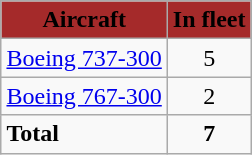<table class="wikitable" border="1" style="margin:1em auto;">
<tr>
<th style="background-color:brown;"><span>Aircraft</span></th>
<th style="background-color:brown;"><span>In fleet</span></th>
</tr>
<tr>
<td><a href='#'>Boeing 737-300</a></td>
<td align="center">5</td>
</tr>
<tr>
<td><a href='#'>Boeing 767-300</a></td>
<td align="center">2</td>
</tr>
<tr>
<td><strong>Total</strong></td>
<td align="center"><strong>7</strong></td>
</tr>
</table>
